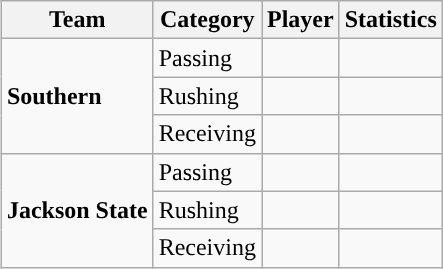<table class="wikitable" style="float: right;">
<tr>
<th>Team</th>
<th>Category</th>
<th>Player</th>
<th>Statistics</th>
</tr>
<tr>
<td rowspan=3><strong>Southern</strong></td>
<td>Passing</td>
<td></td>
<td></td>
</tr>
<tr>
<td>Rushing</td>
<td></td>
<td></td>
</tr>
<tr>
<td>Receiving</td>
<td></td>
<td></td>
</tr>
<tr>
<td rowspan=3><strong>Jackson State</strong></td>
<td>Passing</td>
<td></td>
<td></td>
</tr>
<tr>
<td>Rushing</td>
<td></td>
<td></td>
</tr>
<tr>
<td>Receiving</td>
<td></td>
<td></td>
</tr>
</table>
